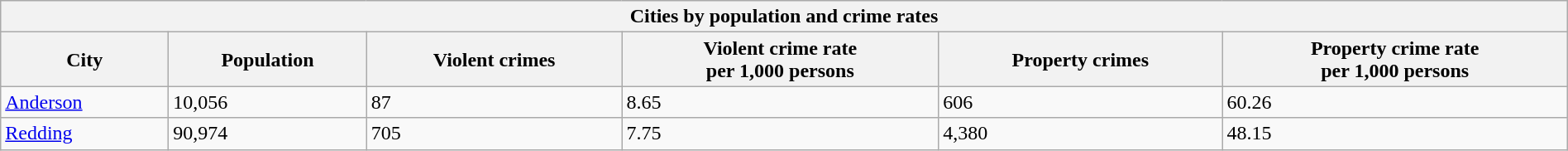<table class="wikitable collapsible collapsed sortable" style="width: 100%;">
<tr>
<th colspan="9">Cities by population and crime rates</th>
</tr>
<tr>
<th>City</th>
<th data-sort-type="number">Population</th>
<th data-sort-type="number">Violent crimes</th>
<th data-sort-type="number">Violent crime rate<br>per 1,000 persons</th>
<th data-sort-type="number">Property crimes</th>
<th data-sort-type="number">Property crime rate<br>per 1,000 persons</th>
</tr>
<tr>
<td><a href='#'>Anderson</a></td>
<td>10,056</td>
<td>87</td>
<td>8.65</td>
<td>606</td>
<td>60.26</td>
</tr>
<tr>
<td><a href='#'>Redding</a></td>
<td>90,974</td>
<td>705</td>
<td>7.75</td>
<td>4,380</td>
<td>48.15</td>
</tr>
</table>
